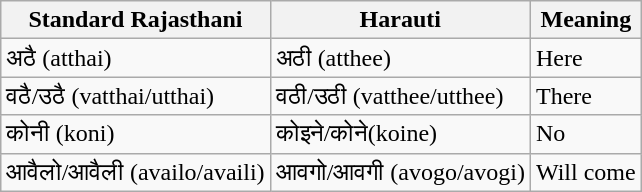<table class="wikitable">
<tr>
<th>Standard Rajasthani</th>
<th>Harauti</th>
<th>Meaning</th>
</tr>
<tr>
<td>अठै (atthai)</td>
<td>अठी (atthee)</td>
<td>Here</td>
</tr>
<tr>
<td>वठै/उठै (vatthai/utthai)</td>
<td>वठी/उठी (vatthee/utthee)</td>
<td>There</td>
</tr>
<tr>
<td>कोनी (koni)</td>
<td>कोइने/कोने(koine)</td>
<td>No</td>
</tr>
<tr>
<td>आवैलो/आवैली (availo/availi)</td>
<td>आवगो/आवगी (avogo/avogi)</td>
<td>Will come</td>
</tr>
</table>
